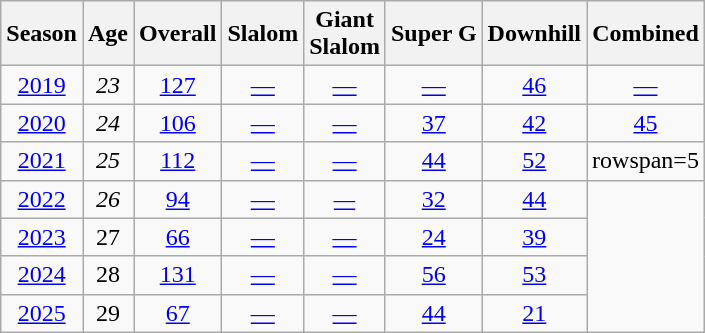<table class=wikitable style="text-align:center">
<tr>
<th>Season</th>
<th>Age</th>
<th>Overall</th>
<th>Slalom</th>
<th>Giant<br>Slalom</th>
<th>Super G</th>
<th>Downhill</th>
<th>Combined</th>
</tr>
<tr>
<td><a href='#'>2019</a></td>
<td><em>23</em></td>
<td><a href='#'>127</a></td>
<td><a href='#'>—</a></td>
<td><a href='#'>—</a></td>
<td><a href='#'>—</a></td>
<td><a href='#'>46</a></td>
<td><a href='#'>—</a></td>
</tr>
<tr>
<td><a href='#'>2020</a></td>
<td><em>24</em></td>
<td><a href='#'>106</a></td>
<td><a href='#'>—</a></td>
<td><a href='#'>—</a></td>
<td><a href='#'>37</a></td>
<td><a href='#'>42</a></td>
<td><a href='#'>45</a></td>
</tr>
<tr>
<td><a href='#'>2021</a></td>
<td><em>25</em></td>
<td><a href='#'>112</a></td>
<td><a href='#'>—</a></td>
<td><a href='#'>—</a></td>
<td><a href='#'>44</a></td>
<td><a href='#'>52</a></td>
<td>rowspan=5 </td>
</tr>
<tr>
<td><a href='#'>2022</a></td>
<td><em>26</em></td>
<td><a href='#'>94</a></td>
<td><a href='#'>—</a></td>
<td><em><a href='#'>—</a></td>
<td><a href='#'>32</a></td>
<td><a href='#'>44</a></td>
</tr>
<tr>
<td><a href='#'>2023</a></td>
<td></em>27<em></td>
<td><a href='#'>66</a></td>
<td><a href='#'>—</a></td>
<td><a href='#'>—</a></td>
<td><a href='#'>24</a></td>
<td><a href='#'>39</a></td>
</tr>
<tr>
<td><a href='#'>2024</a></td>
<td></em>28<em></td>
<td><a href='#'>131</a></td>
<td><a href='#'>—</a></td>
<td><a href='#'>—</a></td>
<td><a href='#'>56</a></td>
<td><a href='#'>53</a></td>
</tr>
<tr>
<td><a href='#'>2025</a></td>
<td></em>29<em></td>
<td><a href='#'></em>67<em></a></td>
<td><a href='#'>—</a></td>
<td><a href='#'>—</a></td>
<td><a href='#'></em>44<em></a></td>
<td><a href='#'></em>21<em></a></td>
</tr>
</table>
